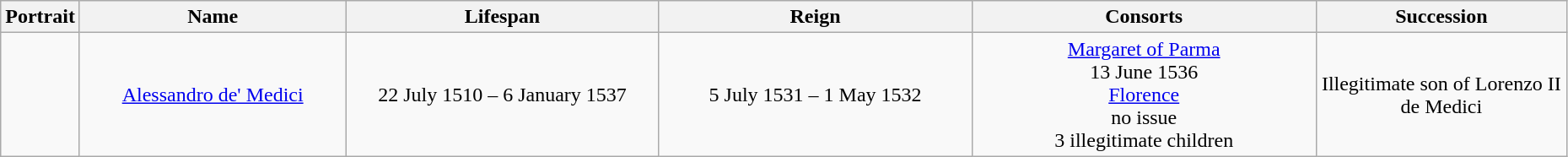<table width=98% class="wikitable" style="text-align:center;">
<tr>
<th width="5%">Portrait</th>
<th width="17%">Name</th>
<th width="20%">Lifespan</th>
<th width="20%">Reign</th>
<th width="22%">Consorts</th>
<th width="28%">Succession</th>
</tr>
<tr>
<td></td>
<td><a href='#'>Alessandro de' Medici</a></td>
<td>22 July 1510 – 6 January 1537</td>
<td>5 July 1531 – 1 May 1532</td>
<td><a href='#'>Margaret of Parma</a><br>13 June 1536<br><a href='#'>Florence</a><br>no issue<br>3 illegitimate children</td>
<td>Illegitimate son of Lorenzo II de Medici</td>
</tr>
</table>
